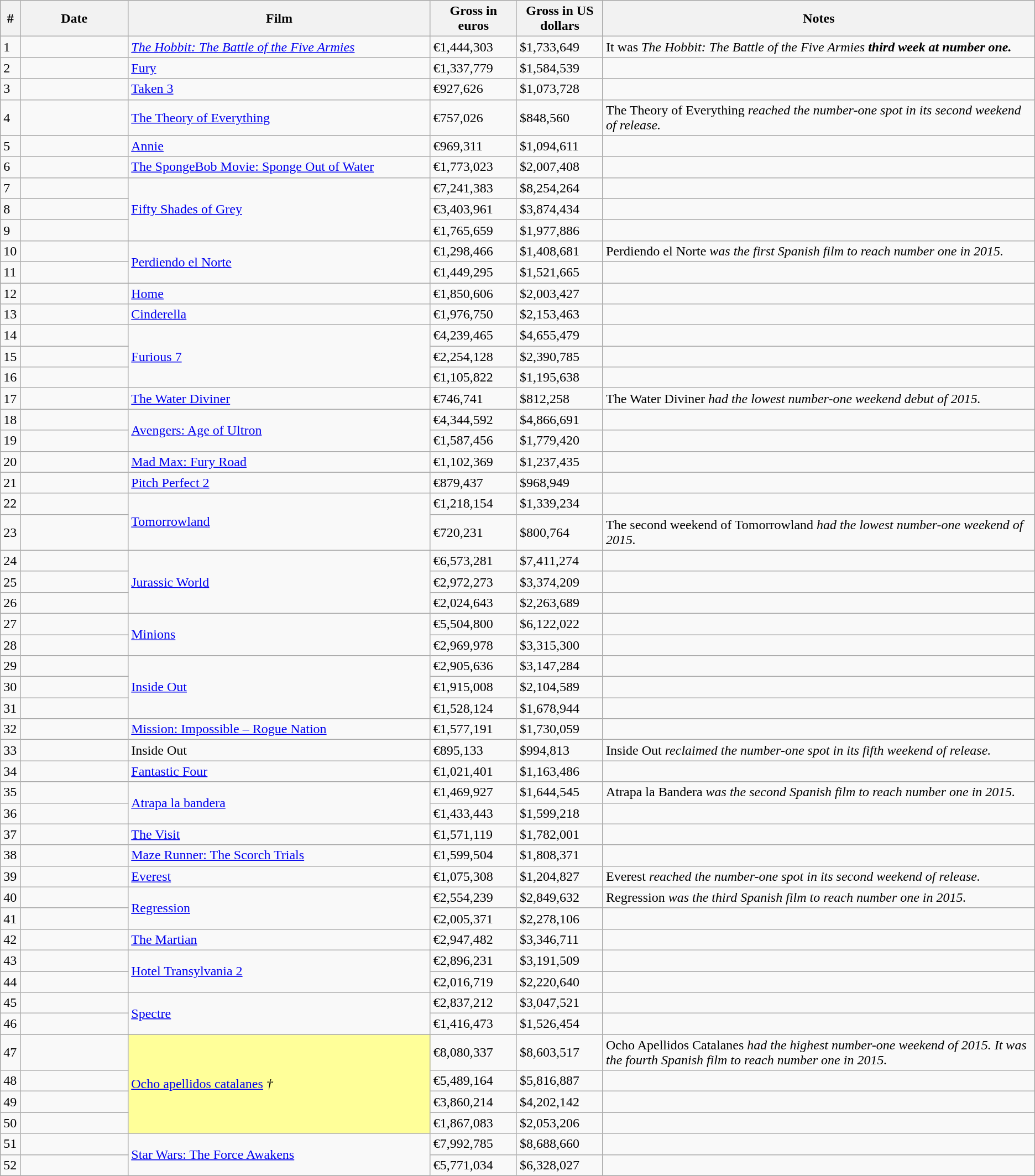<table class="wikitable sortable">
<tr>
<th width="1%">#</th>
<th width="10%">Date</th>
<th width="28%">Film</th>
<th width="8%">Gross in euros</th>
<th width="8%">Gross in US dollars</th>
<th width="40%">Notes</th>
</tr>
<tr>
<td>1</td>
<td></td>
<td><em><a href='#'>The Hobbit: The Battle of the Five Armies</a></em></td>
<td>€1,444,303</td>
<td>$1,733,649</td>
<td>It was <em>The Hobbit: The Battle of the Five Armies<strong> third week at number one.</td>
</tr>
<tr>
<td>2</td>
<td></td>
<td></em><a href='#'>Fury</a><em></td>
<td>€1,337,779</td>
<td>$1,584,539</td>
<td></td>
</tr>
<tr>
<td>3</td>
<td></td>
<td></em><a href='#'>Taken 3</a><em></td>
<td>€927,626</td>
<td>$1,073,728</td>
<td></td>
</tr>
<tr>
<td>4</td>
<td></td>
<td></em><a href='#'>The Theory of Everything</a><em></td>
<td>€757,026</td>
<td>$848,560</td>
<td></em>The Theory of Everything<em> reached the number-one spot in its second weekend of release.</td>
</tr>
<tr>
<td>5</td>
<td></td>
<td></em><a href='#'>Annie</a><em></td>
<td>€969,311</td>
<td>$1,094,611</td>
<td></td>
</tr>
<tr>
<td>6</td>
<td></td>
<td></em><a href='#'>The SpongeBob Movie: Sponge Out of Water</a><em></td>
<td>€1,773,023</td>
<td>$2,007,408</td>
<td></td>
</tr>
<tr>
<td>7</td>
<td></td>
<td rowspan="3"></em><a href='#'>Fifty Shades of Grey</a><em></td>
<td>€7,241,383</td>
<td>$8,254,264</td>
<td></td>
</tr>
<tr>
<td>8</td>
<td></td>
<td>€3,403,961</td>
<td>$3,874,434</td>
<td></td>
</tr>
<tr>
<td>9</td>
<td></td>
<td>€1,765,659</td>
<td>$1,977,886</td>
<td></td>
</tr>
<tr>
<td>10</td>
<td></td>
<td rowspan="2"></em><a href='#'>Perdiendo el Norte</a><em></td>
<td>€1,298,466</td>
<td>$1,408,681</td>
<td></em>Perdiendo el Norte<em> was the first Spanish film to reach number one in 2015.</td>
</tr>
<tr>
<td>11</td>
<td></td>
<td>€1,449,295</td>
<td>$1,521,665</td>
<td></td>
</tr>
<tr>
<td>12</td>
<td></td>
<td></em><a href='#'>Home</a><em></td>
<td>€1,850,606</td>
<td>$2,003,427</td>
<td></td>
</tr>
<tr>
<td>13</td>
<td></td>
<td></em><a href='#'>Cinderella</a><em></td>
<td>€1,976,750</td>
<td>$2,153,463</td>
<td></td>
</tr>
<tr>
<td>14</td>
<td></td>
<td rowspan="3"></em><a href='#'>Furious 7</a><em></td>
<td>€4,239,465</td>
<td>$4,655,479</td>
<td></td>
</tr>
<tr>
<td>15</td>
<td></td>
<td>€2,254,128</td>
<td>$2,390,785</td>
<td></td>
</tr>
<tr>
<td>16</td>
<td></td>
<td>€1,105,822</td>
<td>$1,195,638</td>
<td></td>
</tr>
<tr>
<td>17</td>
<td></td>
<td></em><a href='#'>The Water Diviner</a><em></td>
<td>€746,741</td>
<td>$812,258</td>
<td></em>The Water Diviner<em> had the lowest number-one weekend debut of 2015.</td>
</tr>
<tr>
<td>18</td>
<td></td>
<td rowspan="2"></em><a href='#'>Avengers: Age of Ultron</a><em></td>
<td>€4,344,592</td>
<td>$4,866,691</td>
<td></td>
</tr>
<tr>
<td>19</td>
<td></td>
<td>€1,587,456</td>
<td>$1,779,420</td>
<td></td>
</tr>
<tr>
<td>20</td>
<td></td>
<td></em><a href='#'>Mad Max: Fury Road</a><em></td>
<td>€1,102,369</td>
<td>$1,237,435</td>
<td></td>
</tr>
<tr>
<td>21</td>
<td></td>
<td></em><a href='#'>Pitch Perfect 2</a><em></td>
<td>€879,437</td>
<td>$968,949</td>
<td></td>
</tr>
<tr>
<td>22</td>
<td></td>
<td rowspan="2"></em><a href='#'>Tomorrowland</a><em></td>
<td>€1,218,154</td>
<td>$1,339,234</td>
<td></td>
</tr>
<tr>
<td>23</td>
<td></td>
<td>€720,231</td>
<td>$800,764</td>
<td>The second weekend of </em>Tomorrowland<em> had the lowest number-one weekend of 2015.</td>
</tr>
<tr>
<td>24</td>
<td></td>
<td rowspan="3"></em><a href='#'>Jurassic World</a><em></td>
<td>€6,573,281</td>
<td>$7,411,274</td>
<td></td>
</tr>
<tr>
<td>25</td>
<td></td>
<td>€2,972,273</td>
<td>$3,374,209</td>
<td></td>
</tr>
<tr>
<td>26</td>
<td></td>
<td>€2,024,643</td>
<td>$2,263,689</td>
<td></td>
</tr>
<tr>
<td>27</td>
<td></td>
<td rowspan="2"></em><a href='#'>Minions</a><em></td>
<td>€5,504,800</td>
<td>$6,122,022</td>
<td></td>
</tr>
<tr>
<td>28</td>
<td></td>
<td>€2,969,978</td>
<td>$3,315,300</td>
<td></td>
</tr>
<tr>
<td>29</td>
<td></td>
<td rowspan="3"></em><a href='#'>Inside Out</a><em></td>
<td>€2,905,636</td>
<td>$3,147,284</td>
<td></td>
</tr>
<tr>
<td>30</td>
<td></td>
<td>€1,915,008</td>
<td>$2,104,589</td>
<td></td>
</tr>
<tr>
<td>31</td>
<td></td>
<td>€1,528,124</td>
<td>$1,678,944</td>
<td></td>
</tr>
<tr>
<td>32</td>
<td></td>
<td></em><a href='#'>Mission: Impossible – Rogue Nation</a><em></td>
<td>€1,577,191</td>
<td>$1,730,059</td>
<td></td>
</tr>
<tr>
<td>33</td>
<td></td>
<td></em>Inside Out<em></td>
<td>€895,133</td>
<td>$994,813</td>
<td></em>Inside Out<em> reclaimed the number-one spot in its fifth weekend of release.</td>
</tr>
<tr>
<td>34</td>
<td></td>
<td></em><a href='#'>Fantastic Four</a><em></td>
<td>€1,021,401</td>
<td>$1,163,486</td>
<td></td>
</tr>
<tr>
<td>35</td>
<td></td>
<td rowspan="2"></em><a href='#'>Atrapa la bandera</a><em></td>
<td>€1,469,927</td>
<td>$1,644,545</td>
<td></em>Atrapa la Bandera<em> was the second Spanish film to reach number one in 2015.</td>
</tr>
<tr>
<td>36</td>
<td></td>
<td>€1,433,443</td>
<td>$1,599,218</td>
<td></td>
</tr>
<tr>
<td>37</td>
<td></td>
<td></em><a href='#'>The Visit</a><em></td>
<td>€1,571,119</td>
<td>$1,782,001</td>
<td></td>
</tr>
<tr>
<td>38</td>
<td></td>
<td></em><a href='#'>Maze Runner: The Scorch Trials</a><em></td>
<td>€1,599,504</td>
<td>$1,808,371</td>
<td></td>
</tr>
<tr>
<td>39</td>
<td></td>
<td></em><a href='#'>Everest</a><em></td>
<td>€1,075,308</td>
<td>$1,204,827</td>
<td></em>Everest<em> reached the number-one spot in its second weekend of release.</td>
</tr>
<tr>
<td>40</td>
<td></td>
<td rowspan="2"></em><a href='#'>Regression</a><em></td>
<td>€2,554,239</td>
<td>$2,849,632</td>
<td></em>Regression<em> was the third Spanish film to reach number one in 2015.</td>
</tr>
<tr>
<td>41</td>
<td></td>
<td>€2,005,371</td>
<td>$2,278,106</td>
<td></td>
</tr>
<tr>
<td>42</td>
<td></td>
<td></em><a href='#'>The Martian</a><em></td>
<td>€2,947,482</td>
<td>$3,346,711</td>
<td></td>
</tr>
<tr>
<td>43</td>
<td></td>
<td rowspan="2"></em><a href='#'>Hotel Transylvania 2</a><em></td>
<td>€2,896,231</td>
<td>$3,191,509</td>
<td></td>
</tr>
<tr>
<td>44</td>
<td></td>
<td>€2,016,719</td>
<td>$2,220,640</td>
<td></td>
</tr>
<tr>
<td>45</td>
<td></td>
<td rowspan="2"></em><a href='#'>Spectre</a><em></td>
<td>€2,837,212</td>
<td>$3,047,521</td>
<td></td>
</tr>
<tr>
<td>46</td>
<td></td>
<td>€1,416,473</td>
<td>$1,526,454</td>
<td></td>
</tr>
<tr>
<td>47</td>
<td></td>
<td rowspan="4" style="background-color:#FFFF99"></em><a href='#'>Ocho apellidos catalanes</a><em> †</td>
<td>€8,080,337</td>
<td>$8,603,517</td>
<td></em>Ocho Apellidos Catalanes<em> had the highest number-one weekend of 2015. It was the fourth Spanish film to reach number one in 2015.</td>
</tr>
<tr>
<td>48</td>
<td></td>
<td>€5,489,164</td>
<td>$5,816,887</td>
<td></td>
</tr>
<tr>
<td>49</td>
<td></td>
<td>€3,860,214</td>
<td>$4,202,142</td>
<td></td>
</tr>
<tr>
<td>50</td>
<td></td>
<td>€1,867,083</td>
<td>$2,053,206</td>
<td></td>
</tr>
<tr>
<td>51</td>
<td></td>
<td rowspan="2"></em><a href='#'>Star Wars: The Force Awakens</a><em></td>
<td>€7,992,785</td>
<td>$8,688,660</td>
<td></td>
</tr>
<tr>
<td>52</td>
<td></td>
<td>€5,771,034</td>
<td>$6,328,027</td>
<td></td>
</tr>
</table>
